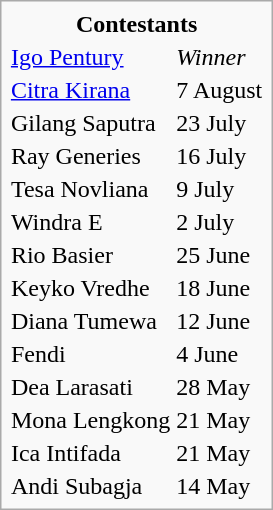<table class="infobox">
<tr>
<th colspan=2 style="text-align:center">Contestants<br></th>
</tr>
<tr>
<td><a href='#'>Igo Pentury</a></td>
<td><em>Winner</em></td>
</tr>
<tr>
<td><a href='#'>Citra Kirana</a></td>
<td>7 August</td>
</tr>
<tr>
<td>Gilang Saputra</td>
<td>23 July</td>
</tr>
<tr>
<td>Ray Generies</td>
<td>16 July</td>
</tr>
<tr>
<td>Tesa Novliana</td>
<td>9 July</td>
</tr>
<tr>
<td>Windra E</td>
<td>2 July</td>
</tr>
<tr>
<td>Rio Basier</td>
<td>25 June</td>
</tr>
<tr>
<td>Keyko Vredhe</td>
<td>18 June</td>
</tr>
<tr>
<td>Diana Tumewa</td>
<td>12 June</td>
</tr>
<tr>
<td>Fendi</td>
<td>4 June</td>
</tr>
<tr>
<td>Dea Larasati</td>
<td>28 May</td>
</tr>
<tr>
<td>Mona Lengkong</td>
<td>21 May</td>
</tr>
<tr>
<td>Ica Intifada</td>
<td>21 May</td>
</tr>
<tr>
<td>Andi Subagja</td>
<td>14 May</td>
</tr>
</table>
